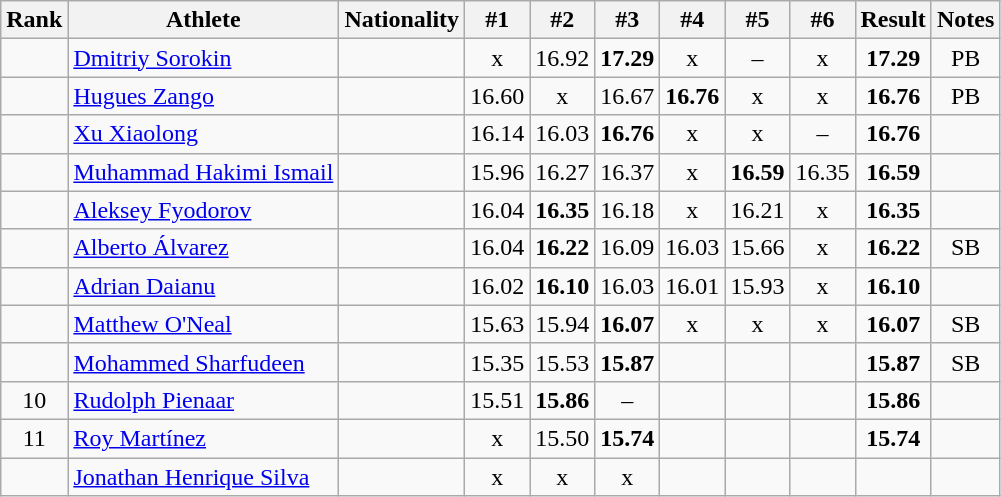<table class="wikitable sortable" style="text-align:center">
<tr>
<th>Rank</th>
<th>Athlete</th>
<th>Nationality</th>
<th>#1</th>
<th>#2</th>
<th>#3</th>
<th>#4</th>
<th>#5</th>
<th>#6</th>
<th>Result</th>
<th>Notes</th>
</tr>
<tr>
<td></td>
<td align="left"><a href='#'>Dmitriy Sorokin</a></td>
<td align=left></td>
<td>x</td>
<td>16.92</td>
<td><strong>17.29</strong></td>
<td>x</td>
<td>–</td>
<td>x</td>
<td><strong>17.29</strong></td>
<td>PB</td>
</tr>
<tr>
<td></td>
<td align="left"><a href='#'>Hugues Zango</a></td>
<td align=left></td>
<td>16.60</td>
<td>x</td>
<td>16.67</td>
<td><strong>16.76</strong></td>
<td>x</td>
<td>x</td>
<td><strong>16.76</strong></td>
<td>PB</td>
</tr>
<tr>
<td></td>
<td align="left"><a href='#'>Xu Xiaolong</a></td>
<td align=left></td>
<td>16.14</td>
<td>16.03</td>
<td><strong>16.76</strong></td>
<td>x</td>
<td>x</td>
<td>–</td>
<td><strong>16.76</strong></td>
<td></td>
</tr>
<tr>
<td></td>
<td align="left"><a href='#'>Muhammad Hakimi Ismail</a></td>
<td align=left></td>
<td>15.96</td>
<td>16.27</td>
<td>16.37</td>
<td>x</td>
<td><strong>16.59</strong></td>
<td>16.35</td>
<td><strong>16.59</strong></td>
<td></td>
</tr>
<tr>
<td></td>
<td align="left"><a href='#'>Aleksey Fyodorov</a></td>
<td align=left></td>
<td>16.04</td>
<td><strong>16.35</strong></td>
<td>16.18</td>
<td>x</td>
<td>16.21</td>
<td>x</td>
<td><strong>16.35</strong></td>
<td></td>
</tr>
<tr>
<td></td>
<td align="left"><a href='#'>Alberto Álvarez</a></td>
<td align=left></td>
<td>16.04</td>
<td><strong>16.22</strong></td>
<td>16.09</td>
<td>16.03</td>
<td>15.66</td>
<td>x</td>
<td><strong>16.22</strong></td>
<td>SB</td>
</tr>
<tr>
<td></td>
<td align="left"><a href='#'>Adrian Daianu</a></td>
<td align=left></td>
<td>16.02</td>
<td><strong>16.10</strong></td>
<td>16.03</td>
<td>16.01</td>
<td>15.93</td>
<td>x</td>
<td><strong>16.10</strong></td>
<td></td>
</tr>
<tr>
<td></td>
<td align="left"><a href='#'>Matthew O'Neal</a></td>
<td align=left></td>
<td>15.63</td>
<td>15.94</td>
<td><strong>16.07</strong></td>
<td>x</td>
<td>x</td>
<td>x</td>
<td><strong>16.07</strong></td>
<td>SB</td>
</tr>
<tr>
<td></td>
<td align="left"><a href='#'>Mohammed Sharfudeen</a></td>
<td align=left></td>
<td>15.35</td>
<td>15.53</td>
<td><strong>15.87</strong></td>
<td></td>
<td></td>
<td></td>
<td><strong>15.87</strong></td>
<td>SB</td>
</tr>
<tr>
<td>10</td>
<td align="left"><a href='#'>Rudolph Pienaar</a></td>
<td align=left></td>
<td>15.51</td>
<td><strong>15.86</strong></td>
<td>–</td>
<td></td>
<td></td>
<td></td>
<td><strong>15.86</strong></td>
<td></td>
</tr>
<tr>
<td>11</td>
<td align="left"><a href='#'>Roy Martínez</a></td>
<td align=left></td>
<td>x</td>
<td>15.50</td>
<td><strong>15.74</strong></td>
<td></td>
<td></td>
<td></td>
<td><strong>15.74</strong></td>
<td></td>
</tr>
<tr>
<td></td>
<td align="left"><a href='#'>Jonathan Henrique Silva</a></td>
<td align=left></td>
<td>x</td>
<td>x</td>
<td>x</td>
<td></td>
<td></td>
<td></td>
<td><strong></strong></td>
<td></td>
</tr>
</table>
